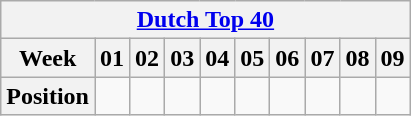<table class="wikitable">
<tr>
<th align="center" colspan="100"><a href='#'>Dutch Top 40</a></th>
</tr>
<tr style="background-color: #white;">
<th align="center">Week</th>
<th>01</th>
<th>02</th>
<th>03</th>
<th>04</th>
<th>05</th>
<th>06</th>
<th>07</th>
<th>08</th>
<th>09</th>
</tr>
<tr>
<th align="center" style="background-color: #white;">Position</th>
<td></td>
<td></td>
<td></td>
<td></td>
<td></td>
<td></td>
<td></td>
<td></td>
<td></td>
</tr>
</table>
